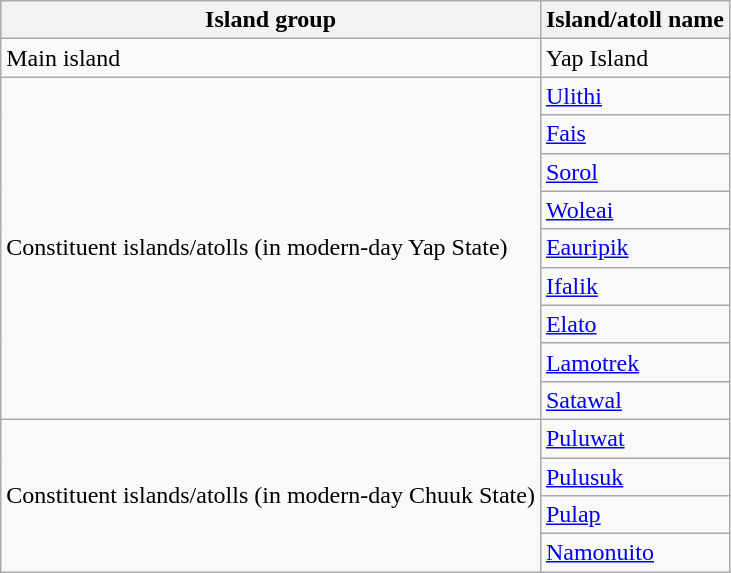<table class="wikitable">
<tr>
<th>Island group</th>
<th>Island/atoll name</th>
</tr>
<tr>
<td>Main island</td>
<td>Yap Island</td>
</tr>
<tr>
<td rowspan="9">Constituent islands/atolls (in modern-day Yap State)</td>
<td><a href='#'>Ulithi</a></td>
</tr>
<tr>
<td><a href='#'>Fais</a></td>
</tr>
<tr>
<td><a href='#'>Sorol</a></td>
</tr>
<tr>
<td><a href='#'>Woleai</a></td>
</tr>
<tr>
<td><a href='#'>Eauripik</a></td>
</tr>
<tr>
<td><a href='#'>Ifalik</a></td>
</tr>
<tr>
<td><a href='#'>Elato</a></td>
</tr>
<tr>
<td><a href='#'>Lamotrek</a></td>
</tr>
<tr>
<td><a href='#'>Satawal</a></td>
</tr>
<tr>
<td rowspan="4">Constituent islands/atolls (in modern-day Chuuk State)</td>
<td><a href='#'>Puluwat</a></td>
</tr>
<tr>
<td><a href='#'>Pulusuk</a></td>
</tr>
<tr>
<td><a href='#'>Pulap</a></td>
</tr>
<tr>
<td><a href='#'>Namonuito</a></td>
</tr>
</table>
